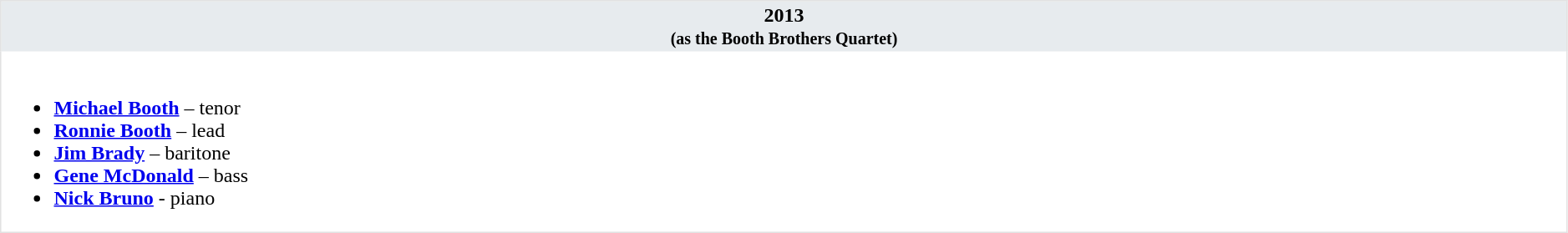<table class="toccolours" cellspacing="0" cellpadding="2" style="float: width; margin: 0 0 1em 1em; border-collapse: collapse; border: 1px solid #E2E2E2; border:1; width:99%">
<tr>
<th width="25%" valign="top" bgcolor="#e7ebee">2013<br><small>(as the Booth Brothers Quartet)</small></th>
</tr>
<tr>
<td valign="top"><br><ul><li><strong><a href='#'>Michael Booth</a></strong> – tenor</li><li><strong><a href='#'>Ronnie Booth</a></strong> – lead</li><li><strong><a href='#'>Jim Brady</a></strong> – baritone</li><li><strong><a href='#'>Gene McDonald</a></strong> – bass</li><li><strong><a href='#'>Nick Bruno</a></strong> - piano</li></ul></td>
</tr>
</table>
